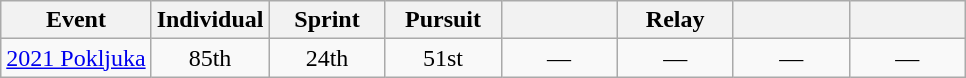<table class="wikitable" style="text-align: center;">
<tr ">
<th>Event</th>
<th style="width:70px;">Individual</th>
<th style="width:70px;">Sprint</th>
<th style="width:70px;">Pursuit</th>
<th style="width:70px;"></th>
<th style="width:70px;">Relay</th>
<th style="width:70px;"></th>
<th style="width:70px;"></th>
</tr>
<tr>
<td align=left> <a href='#'>2021 Pokljuka</a></td>
<td>85th</td>
<td>24th</td>
<td>51st</td>
<td>—</td>
<td>—</td>
<td>—</td>
<td>—</td>
</tr>
</table>
